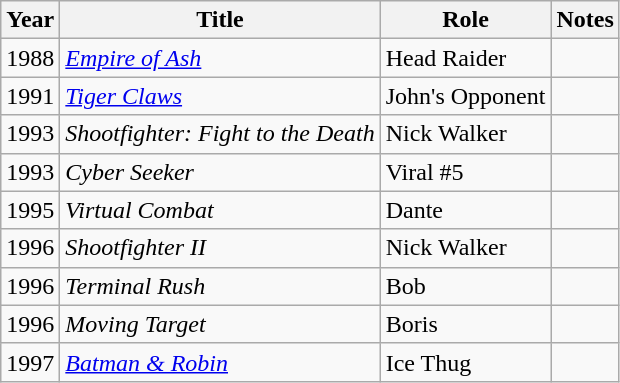<table class="wikitable sortable">
<tr>
<th>Year</th>
<th>Title</th>
<th>Role</th>
<th>Notes</th>
</tr>
<tr>
<td>1988</td>
<td><em><a href='#'>Empire of Ash</a></em></td>
<td>Head Raider</td>
<td></td>
</tr>
<tr>
<td>1991</td>
<td><em><a href='#'>Tiger Claws</a></em></td>
<td>John's Opponent</td>
<td></td>
</tr>
<tr>
<td>1993</td>
<td><em>Shootfighter: Fight to the Death</em></td>
<td>Nick Walker</td>
<td></td>
</tr>
<tr>
<td>1993</td>
<td><em>Cyber Seeker</em></td>
<td>Viral #5</td>
<td></td>
</tr>
<tr>
<td>1995</td>
<td><em>Virtual Combat</em></td>
<td>Dante</td>
<td></td>
</tr>
<tr>
<td>1996</td>
<td><em>Shootfighter II</em></td>
<td>Nick Walker</td>
<td></td>
</tr>
<tr>
<td>1996</td>
<td><em>Terminal Rush</em></td>
<td>Bob</td>
<td></td>
</tr>
<tr>
<td>1996</td>
<td><em>Moving Target</em></td>
<td>Boris</td>
<td></td>
</tr>
<tr>
<td>1997</td>
<td><a href='#'><em>Batman & Robin</em></a></td>
<td>Ice Thug</td>
<td></td>
</tr>
</table>
